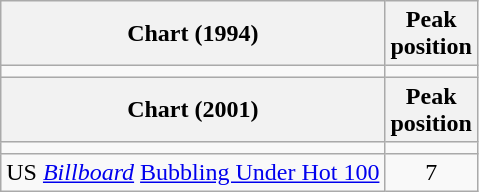<table class="wikitable sortable">
<tr>
<th>Chart (1994)</th>
<th>Peak<br>position</th>
</tr>
<tr>
<td></td>
</tr>
<tr>
<th>Chart (2001)</th>
<th>Peak<br>position</th>
</tr>
<tr>
<td></td>
</tr>
<tr>
<td align="left">US <em><a href='#'>Billboard</a></em> <a href='#'>Bubbling Under Hot 100</a></td>
<td align="center">7</td>
</tr>
</table>
